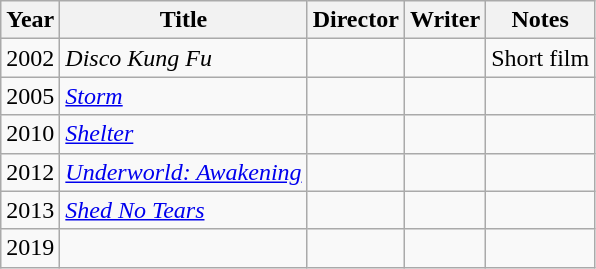<table class="wikitable">
<tr>
<th>Year</th>
<th>Title</th>
<th>Director</th>
<th>Writer</th>
<th>Notes</th>
</tr>
<tr>
<td>2002</td>
<td><em>Disco Kung Fu</em></td>
<td></td>
<td></td>
<td>Short film</td>
</tr>
<tr>
<td>2005</td>
<td><em><a href='#'>Storm</a></em></td>
<td></td>
<td></td>
<td></td>
</tr>
<tr>
<td>2010</td>
<td><em><a href='#'>Shelter</a></em></td>
<td></td>
<td></td>
<td></td>
</tr>
<tr>
<td>2012</td>
<td><em><a href='#'>Underworld: Awakening</a></em></td>
<td></td>
<td></td>
<td></td>
</tr>
<tr>
<td>2013</td>
<td><em><a href='#'>Shed No Tears</a></em></td>
<td></td>
<td></td>
<td></td>
</tr>
<tr>
<td>2019</td>
<td></td>
<td></td>
<td></td>
<td></td>
</tr>
</table>
